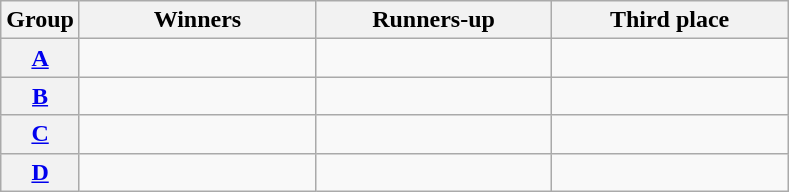<table class=wikitable>
<tr>
<th>Group</th>
<th width=150>Winners</th>
<th width=150>Runners-up</th>
<th width=150>Third place</th>
</tr>
<tr>
<th><a href='#'>A</a></th>
<td></td>
<td></td>
<td></td>
</tr>
<tr>
<th><a href='#'>B</a></th>
<td></td>
<td></td>
<td></td>
</tr>
<tr>
<th><a href='#'>C</a></th>
<td></td>
<td></td>
<td></td>
</tr>
<tr>
<th><a href='#'>D</a></th>
<td></td>
<td></td>
<td></td>
</tr>
</table>
